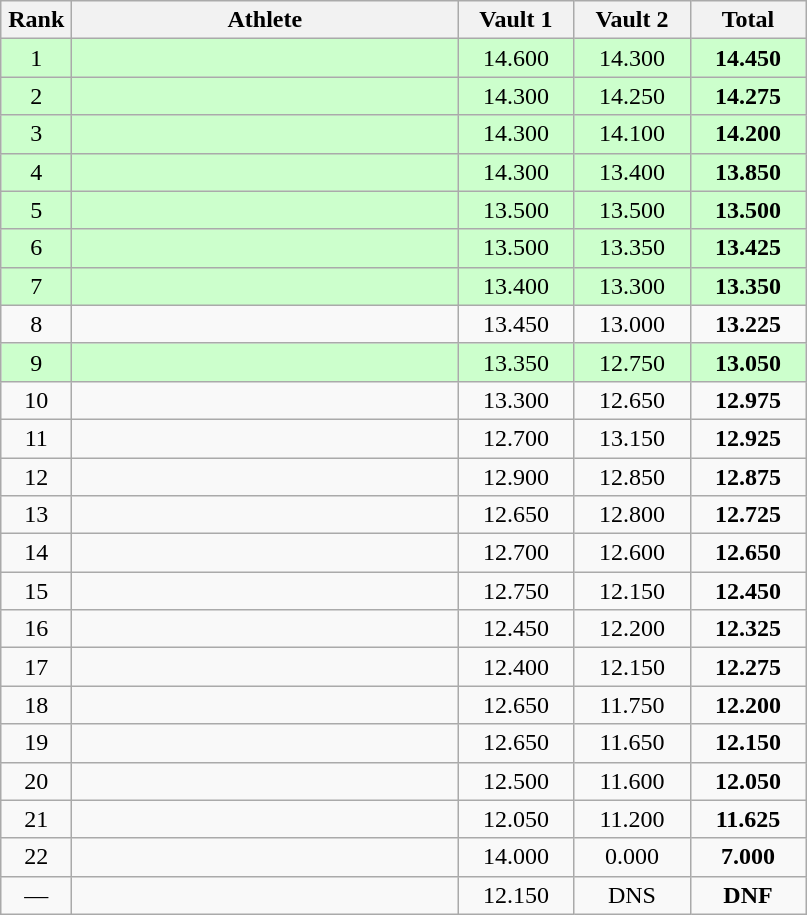<table class=wikitable style="text-align:center">
<tr>
<th width=40>Rank</th>
<th width=250>Athlete</th>
<th width=70>Vault 1</th>
<th width=70>Vault 2</th>
<th width=70>Total</th>
</tr>
<tr bgcolor="ccffcc">
<td>1</td>
<td align=left></td>
<td>14.600</td>
<td>14.300</td>
<td><strong>14.450</strong></td>
</tr>
<tr bgcolor="ccffcc">
<td>2</td>
<td align=left></td>
<td>14.300</td>
<td>14.250</td>
<td><strong>14.275</strong></td>
</tr>
<tr bgcolor="ccffcc">
<td>3</td>
<td align=left></td>
<td>14.300</td>
<td>14.100</td>
<td><strong>14.200</strong></td>
</tr>
<tr bgcolor="ccffcc">
<td>4</td>
<td align=left></td>
<td>14.300</td>
<td>13.400</td>
<td><strong>13.850</strong></td>
</tr>
<tr bgcolor="ccffcc">
<td>5</td>
<td align=left></td>
<td>13.500</td>
<td>13.500</td>
<td><strong>13.500</strong></td>
</tr>
<tr bgcolor="ccffcc">
<td>6</td>
<td align=left></td>
<td>13.500</td>
<td>13.350</td>
<td><strong>13.425</strong></td>
</tr>
<tr bgcolor="ccffcc">
<td>7</td>
<td align=left></td>
<td>13.400</td>
<td>13.300</td>
<td><strong>13.350</strong></td>
</tr>
<tr>
<td>8</td>
<td align=left></td>
<td>13.450</td>
<td>13.000</td>
<td><strong>13.225</strong></td>
</tr>
<tr bgcolor="ccffcc">
<td>9</td>
<td align=left></td>
<td>13.350</td>
<td>12.750</td>
<td><strong>13.050</strong></td>
</tr>
<tr>
<td>10</td>
<td align=left></td>
<td>13.300</td>
<td>12.650</td>
<td><strong>12.975</strong></td>
</tr>
<tr>
<td>11</td>
<td align=left></td>
<td>12.700</td>
<td>13.150</td>
<td><strong>12.925</strong></td>
</tr>
<tr>
<td>12</td>
<td align=left></td>
<td>12.900</td>
<td>12.850</td>
<td><strong>12.875</strong></td>
</tr>
<tr>
<td>13</td>
<td align=left></td>
<td>12.650</td>
<td>12.800</td>
<td><strong>12.725</strong></td>
</tr>
<tr>
<td>14</td>
<td align=left></td>
<td>12.700</td>
<td>12.600</td>
<td><strong>12.650</strong></td>
</tr>
<tr>
<td>15</td>
<td align=left></td>
<td>12.750</td>
<td>12.150</td>
<td><strong>12.450</strong></td>
</tr>
<tr>
<td>16</td>
<td align=left></td>
<td>12.450</td>
<td>12.200</td>
<td><strong>12.325</strong></td>
</tr>
<tr>
<td>17</td>
<td align=left></td>
<td>12.400</td>
<td>12.150</td>
<td><strong>12.275</strong></td>
</tr>
<tr>
<td>18</td>
<td align=left></td>
<td>12.650</td>
<td>11.750</td>
<td><strong>12.200</strong></td>
</tr>
<tr>
<td>19</td>
<td align=left></td>
<td>12.650</td>
<td>11.650</td>
<td><strong>12.150</strong></td>
</tr>
<tr>
<td>20</td>
<td align=left></td>
<td>12.500</td>
<td>11.600</td>
<td><strong>12.050</strong></td>
</tr>
<tr>
<td>21</td>
<td align=left></td>
<td>12.050</td>
<td>11.200</td>
<td><strong>11.625</strong></td>
</tr>
<tr>
<td>22</td>
<td align=left></td>
<td>14.000</td>
<td>0.000</td>
<td><strong>7.000</strong></td>
</tr>
<tr>
<td>—</td>
<td align=left></td>
<td>12.150</td>
<td>DNS</td>
<td><strong>DNF</strong></td>
</tr>
</table>
